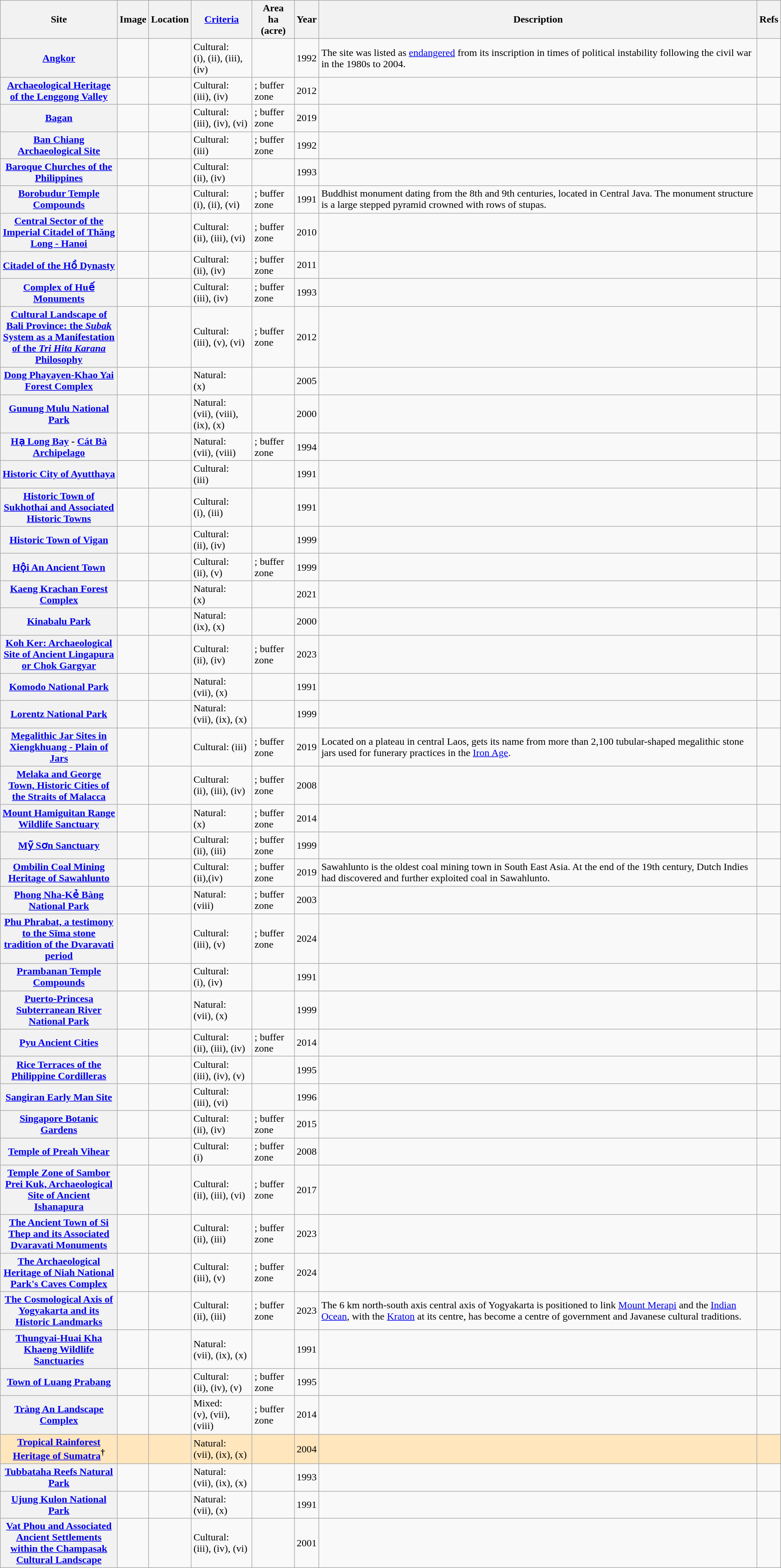<table class="wikitable sortable plainrowheaders">
<tr>
<th style="width:15%;" scope="col">Site</th>
<th class="unsortable" scope="col">Image</th>
<th scope="col">Location</th>
<th scope="col"><a href='#'>Criteria</a></th>
<th scope="col">Area<br>ha (acre)</th>
<th scope="col">Year</th>
<th scope="col" class="unsortable">Description</th>
<th scope="col" class="unsortable">Refs</th>
</tr>
<tr>
<th scope="row"><a href='#'>Angkor</a></th>
<td></td>
<td></td>
<td>Cultural:<br>(i), (ii), (iii), (iv)</td>
<td></td>
<td align="center">1992</td>
<td>The site was listed as <a href='#'>endangered</a> from its inscription in times of political instability following the civil war in the 1980s to 2004.</td>
<td><br></td>
</tr>
<tr>
<th scope="row"><a href='#'>Archaeological Heritage of the Lenggong Valley</a></th>
<td></td>
<td></td>
<td>Cultural:<br>(iii), (iv)</td>
<td>; buffer zone </td>
<td align="center">2012</td>
<td></td>
<td></td>
</tr>
<tr>
<th scope="row"><a href='#'>Bagan</a></th>
<td></td>
<td></td>
<td>Cultural:<br>(iii), (iv), (vi)</td>
<td>; buffer zone </td>
<td align="center">2019</td>
<td></td>
<td></td>
</tr>
<tr>
<th scope="row"><a href='#'>Ban Chiang Archaeological Site</a></th>
<td></td>
<td></td>
<td>Cultural:<br>(iii)</td>
<td>; buffer zone </td>
<td align="center">1992</td>
<td></td>
<td></td>
</tr>
<tr>
<th scope="row"><a href='#'>Baroque Churches of the Philippines</a></th>
<td></td>
<td></td>
<td>Cultural:<br>(ii), (iv)</td>
<td></td>
<td align="center">1993</td>
<td></td>
<td></td>
</tr>
<tr>
<th scope="row"><a href='#'>Borobudur Temple Compounds</a></th>
<td></td>
<td></td>
<td>Cultural:<br>(i), (ii), (vi)</td>
<td>; buffer zone </td>
<td align="center">1991</td>
<td>Buddhist monument dating from the 8th and 9th centuries, located in Central Java. The monument structure is a large stepped pyramid crowned with rows of stupas.</td>
<td></td>
</tr>
<tr>
<th scope="row"><a href='#'>Central Sector of the Imperial Citadel of Thăng Long - Hanoi</a></th>
<td></td>
<td></td>
<td>Cultural:<br>(ii), (iii), (vi)</td>
<td>; buffer zone </td>
<td align="center">2010</td>
<td></td>
<td></td>
</tr>
<tr>
<th scope="row"><a href='#'>Citadel of the Hồ Dynasty</a></th>
<td></td>
<td></td>
<td>Cultural:<br>(ii), (iv)</td>
<td>; buffer zone </td>
<td align="center">2011</td>
<td></td>
<td></td>
</tr>
<tr>
<th scope="row"><a href='#'>Complex of Huế Monuments</a></th>
<td></td>
<td></td>
<td>Cultural:<br>(iii), (iv)</td>
<td>; buffer zone </td>
<td align="center">1993</td>
<td></td>
<td></td>
</tr>
<tr>
<th scope="row"><a href='#'>Cultural Landscape of Bali Province: the <em>Subak</em> System as a Manifestation of the <em>Tri Hita Karana</em> Philosophy</a></th>
<td></td>
<td></td>
<td>Cultural:<br>(iii), (v), (vi)</td>
<td>; buffer zone </td>
<td align="center">2012</td>
<td></td>
<td></td>
</tr>
<tr>
<th scope="row"><a href='#'>Dong Phayayen-Khao Yai Forest Complex</a></th>
<td></td>
<td></td>
<td>Natural:<br>(x)</td>
<td></td>
<td align="center">2005</td>
<td></td>
<td></td>
</tr>
<tr>
<th scope="row"><a href='#'>Gunung Mulu National Park</a></th>
<td></td>
<td></td>
<td>Natural:<br>(vii), (viii), (ix), (x)</td>
<td></td>
<td align="center">2000</td>
<td></td>
<td></td>
</tr>
<tr>
<th scope="row"><a href='#'>Hạ Long Bay</a> - <a href='#'>Cát Bà Archipelago</a></th>
<td></td>
<td></td>
<td>Natural:<br>(vii), (viii)</td>
<td>; buffer zone </td>
<td align="center">1994</td>
<td></td>
<td></td>
</tr>
<tr>
<th scope="row"><a href='#'>Historic City of Ayutthaya</a></th>
<td></td>
<td></td>
<td>Cultural:<br>(iii)</td>
<td></td>
<td align="center">1991</td>
<td></td>
<td></td>
</tr>
<tr>
<th scope="row"><a href='#'>Historic Town of Sukhothai and Associated Historic Towns</a></th>
<td></td>
<td></td>
<td>Cultural:<br>(i), (iii)</td>
<td></td>
<td align="center">1991</td>
<td></td>
<td></td>
</tr>
<tr>
<th scope="row"><a href='#'>Historic Town of Vigan</a></th>
<td></td>
<td></td>
<td>Cultural:<br>(ii), (iv)</td>
<td></td>
<td align="center">1999</td>
<td></td>
<td></td>
</tr>
<tr>
<th scope="row"><a href='#'>Hội An Ancient Town</a></th>
<td></td>
<td></td>
<td>Cultural:<br>(ii), (v)</td>
<td>; buffer zone </td>
<td align="center">1999</td>
<td></td>
<td></td>
</tr>
<tr>
<th scope="row"><a href='#'>Kaeng Krachan Forest Complex</a></th>
<td></td>
<td></td>
<td>Natural:<br>(x)</td>
<td></td>
<td align="center">2021</td>
<td></td>
<td></td>
</tr>
<tr>
<th scope="row"><a href='#'>Kinabalu Park</a></th>
<td></td>
<td></td>
<td>Natural:<br>(ix), (x)</td>
<td></td>
<td align="center">2000</td>
<td></td>
<td></td>
</tr>
<tr>
<th scope="row"><a href='#'>Koh Ker: Archaeological Site of Ancient Lingapura or Chok Gargyar</a></th>
<td></td>
<td></td>
<td>Cultural:<br>(ii), (iv)</td>
<td>; buffer zone </td>
<td align="center">2023</td>
<td></td>
<td></td>
</tr>
<tr>
<th scope="row"><a href='#'>Komodo National Park</a></th>
<td></td>
<td></td>
<td>Natural:<br>(vii), (x)</td>
<td></td>
<td align="center">1991</td>
<td></td>
<td></td>
</tr>
<tr>
<th scope="row"><a href='#'>Lorentz National Park</a></th>
<td></td>
<td></td>
<td>Natural:<br>(vii), (ix), (x)</td>
<td></td>
<td align="center">1999</td>
<td></td>
<td></td>
</tr>
<tr>
<th scope="row"><a href='#'>Megalithic Jar Sites in Xiengkhuang - Plain of Jars</a></th>
<td></td>
<td></td>
<td>Cultural: (iii)</td>
<td>; buffer zone </td>
<td align="center">2019</td>
<td>Located on a plateau in central Laos, gets its name from more than 2,100 tubular-shaped megalithic stone jars used for funerary practices in the <a href='#'>Iron Age</a>.</td>
<td></td>
</tr>
<tr>
<th scope="row"><a href='#'>Melaka and George Town, Historic Cities of the Straits of Malacca</a></th>
<td></td>
<td></td>
<td>Cultural:<br>(ii), (iii), (iv)</td>
<td>; buffer zone </td>
<td align="center">2008</td>
<td></td>
<td></td>
</tr>
<tr>
<th scope="row"><a href='#'>Mount Hamiguitan Range Wildlife Sanctuary</a></th>
<td></td>
<td></td>
<td>Natural:<br>(x)</td>
<td>; buffer zone </td>
<td align="center">2014</td>
<td></td>
<td></td>
</tr>
<tr>
<th scope="row"><a href='#'>Mỹ Sơn Sanctuary</a></th>
<td></td>
<td></td>
<td>Cultural:<br>(ii), (iii)</td>
<td>; buffer zone </td>
<td align="center">1999</td>
<td></td>
<td></td>
</tr>
<tr>
<th scope="row"><a href='#'>Ombilin Coal Mining Heritage of Sawahlunto</a></th>
<td></td>
<td></td>
<td>Cultural:<br> (ii),(iv)</td>
<td>; buffer zone </td>
<td align="center">2019</td>
<td>Sawahlunto is the oldest coal mining town in South East Asia. At the end of the 19th century, Dutch Indies had discovered and further exploited coal in Sawahlunto.</td>
<td></td>
</tr>
<tr>
<th scope="row"><a href='#'>Phong Nha-Kẻ Bàng National Park</a></th>
<td></td>
<td></td>
<td>Natural:<br>(viii)</td>
<td>; buffer zone </td>
<td align="center">2003</td>
<td></td>
<td></td>
</tr>
<tr>
<th scope="row"><a href='#'>Phu Phrabat, a testimony to the Sīma stone tradition of the Dvaravati period</a></th>
<td></td>
<td></td>
<td>Cultural:<br>(iii), (v)</td>
<td>; buffer zone </td>
<td align="center">2024</td>
<td></td>
<td></td>
</tr>
<tr>
<th scope="row"><a href='#'>Prambanan Temple Compounds</a></th>
<td></td>
<td></td>
<td>Cultural:<br>(i), (iv)</td>
<td></td>
<td align="center">1991</td>
<td></td>
<td></td>
</tr>
<tr>
<th scope="row"><a href='#'>Puerto-Princesa Subterranean River National Park</a></th>
<td></td>
<td></td>
<td>Natural:<br>(vii), (x)</td>
<td></td>
<td align="center">1999</td>
<td></td>
<td></td>
</tr>
<tr>
<th scope="row"><a href='#'>Pyu Ancient Cities</a></th>
<td></td>
<td></td>
<td>Cultural:<br>(ii), (iii), (iv)</td>
<td>; buffer zone </td>
<td align="center">2014</td>
<td></td>
<td></td>
</tr>
<tr>
<th scope="row"><a href='#'>Rice Terraces of the Philippine Cordilleras</a></th>
<td></td>
<td></td>
<td>Cultural:<br>(iii), (iv), (v)</td>
<td></td>
<td align="center">1995</td>
<td></td>
<td></td>
</tr>
<tr>
<th scope="row"><a href='#'>Sangiran Early Man Site</a></th>
<td></td>
<td></td>
<td>Cultural:<br>(iii), (vi)</td>
<td></td>
<td align="center">1996</td>
<td></td>
<td></td>
</tr>
<tr>
<th scope="row"><a href='#'>Singapore Botanic Gardens</a></th>
<td></td>
<td></td>
<td>Cultural:<br>(ii), (iv)</td>
<td>; buffer zone </td>
<td align="center">2015</td>
<td></td>
<td></td>
</tr>
<tr>
<th scope="row"><a href='#'>Temple of Preah Vihear</a></th>
<td></td>
<td></td>
<td>Cultural:<br>(i)</td>
<td>; buffer zone </td>
<td align="center">2008</td>
<td></td>
<td></td>
</tr>
<tr>
<th scope="row"><a href='#'>Temple Zone of Sambor Prei Kuk, Archaeological Site of Ancient Ishanapura</a></th>
<td></td>
<td></td>
<td>Cultural:<br>(ii), (iii), (vi)</td>
<td>; buffer zone </td>
<td align="center">2017</td>
<td></td>
<td></td>
</tr>
<tr>
<th scope="row"><a href='#'>The Ancient Town of Si Thep and its Associated Dvaravati Monuments</a></th>
<td></td>
<td></td>
<td>Cultural:<br>(ii), (iii)</td>
<td>; buffer zone </td>
<td align="center">2023</td>
<td></td>
<td></td>
</tr>
<tr>
<th scope="row"><a href='#'>The Archaeological Heritage of Niah National Park's Caves Complex</a></th>
<td></td>
<td></td>
<td>Cultural:<br>(iii), (v)<small></small></td>
<td>; buffer zone </td>
<td align="center">2024</td>
<td></td>
<td></td>
</tr>
<tr>
<th scope="row"><a href='#'>The Cosmological Axis of Yogyakarta and its Historic Landmarks</a></th>
<td></td>
<td></td>
<td>Cultural:<br>(ii), (iii)</td>
<td>; buffer zone </td>
<td align="center">2023</td>
<td>The 6 km north-south axis central axis of Yogyakarta is positioned to link <a href='#'>Mount Merapi</a> and the <a href='#'>Indian Ocean</a>, with the <a href='#'>Kraton</a> at its centre, has become a centre of government and Javanese cultural traditions.</td>
<td></td>
</tr>
<tr>
<th scope="row"><a href='#'>Thungyai-Huai Kha Khaeng Wildlife Sanctuaries</a></th>
<td></td>
<td></td>
<td>Natural:<br>(vii), (ix), (x)</td>
<td></td>
<td align="center">1991</td>
<td></td>
<td></td>
</tr>
<tr>
<th scope="row"><a href='#'>Town of Luang Prabang</a></th>
<td></td>
<td></td>
<td>Cultural:<br>(ii), (iv), (v)</td>
<td>; buffer zone </td>
<td align="center">1995</td>
<td></td>
<td></td>
</tr>
<tr>
<th scope="row"><a href='#'>Tràng An Landscape Complex</a></th>
<td></td>
<td></td>
<td>Mixed:<br>(v), (vii), (viii)</td>
<td>; buffer zone </td>
<td align="center">2014</td>
<td></td>
<td></td>
</tr>
<tr style="background-color: #FFE6BD">
<th scope="row" style="background-color: #FFE6BD"><a href='#'>Tropical Rainforest Heritage of Sumatra</a><sup>†</sup></th>
<td></td>
<td></td>
<td>Natural:<br>(vii), (ix), (x)</td>
<td></td>
<td align="center">2004</td>
<td></td>
<td></td>
</tr>
<tr>
<th scope="row"><a href='#'>Tubbataha Reefs Natural Park</a></th>
<td></td>
<td></td>
<td>Natural:<br>(vii), (ix), (x)</td>
<td></td>
<td align="center">1993</td>
<td></td>
<td></td>
</tr>
<tr>
<th scope="row"><a href='#'>Ujung Kulon National Park</a></th>
<td></td>
<td></td>
<td>Natural:<br>(vii), (x)</td>
<td></td>
<td align="center">1991</td>
<td></td>
<td></td>
</tr>
<tr>
<th scope="row"><a href='#'>Vat Phou and Associated Ancient Settlements within the Champasak Cultural Landscape</a></th>
<td></td>
<td></td>
<td>Cultural:<br>(iii), (iv), (vi)</td>
<td></td>
<td align="center">2001</td>
<td></td>
<td></td>
</tr>
</table>
